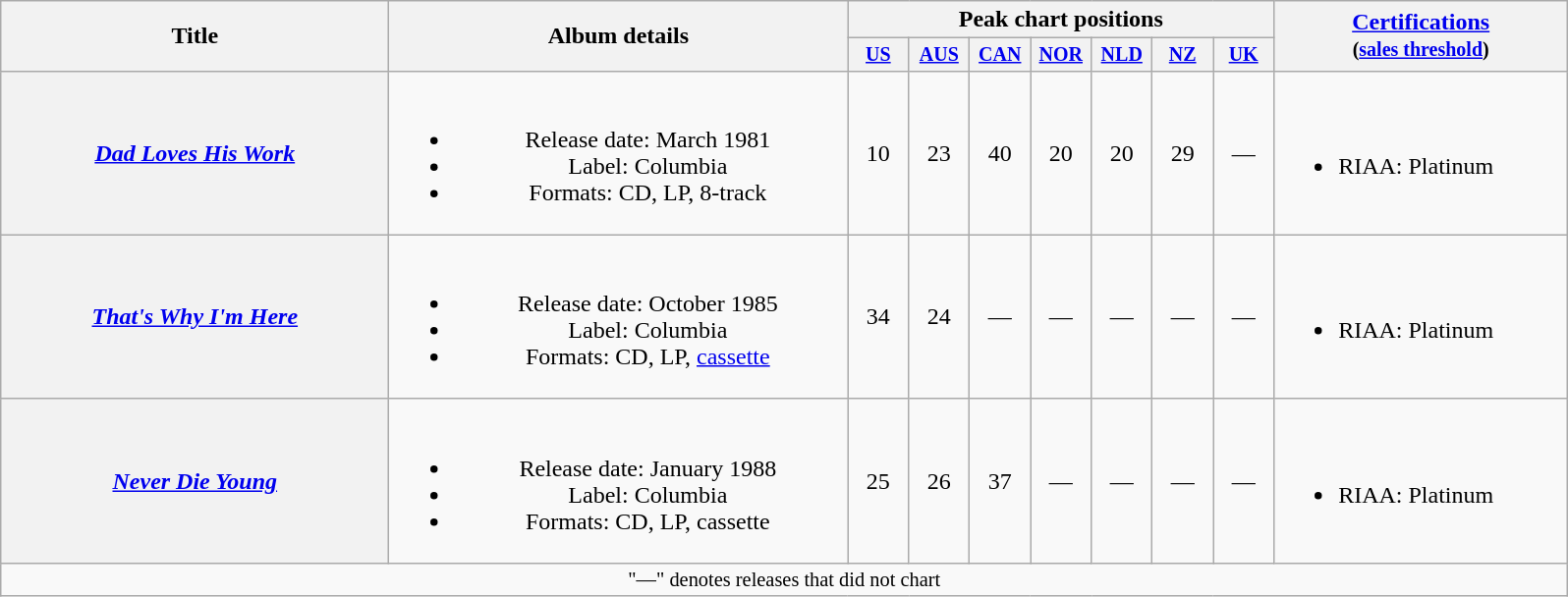<table class="wikitable plainrowheaders" style="text-align:center;">
<tr>
<th rowspan="2" style="width:16em;">Title</th>
<th rowspan="2" style="width:19em;">Album details</th>
<th colspan="7">Peak chart positions</th>
<th rowspan="2" style="width:12em;"><a href='#'>Certifications</a><br><small>(<a href='#'>sales threshold</a>)</small></th>
</tr>
<tr style="font-size:smaller;">
<th width="35"><a href='#'>US</a><br></th>
<th width="35"><a href='#'>AUS</a><br></th>
<th width="35"><a href='#'>CAN</a><br></th>
<th width="35"><a href='#'>NOR</a><br></th>
<th width="35"><a href='#'>NLD</a><br></th>
<th width="35"><a href='#'>NZ</a><br></th>
<th width="35"><a href='#'>UK</a><br></th>
</tr>
<tr>
<th scope="row"><em><a href='#'>Dad Loves His Work</a></em></th>
<td><br><ul><li>Release date: March 1981</li><li>Label: Columbia</li><li>Formats: CD, LP, 8-track</li></ul></td>
<td>10</td>
<td>23</td>
<td>40</td>
<td>20</td>
<td>20</td>
<td>29</td>
<td>—</td>
<td align="left"><br><ul><li>RIAA: Platinum</li></ul></td>
</tr>
<tr>
<th scope="row"><em><a href='#'>That's Why I'm Here</a></em></th>
<td><br><ul><li>Release date: October 1985</li><li>Label: Columbia</li><li>Formats: CD, LP, <a href='#'>cassette</a></li></ul></td>
<td>34</td>
<td>24</td>
<td>—</td>
<td>—</td>
<td>—</td>
<td>—</td>
<td>—</td>
<td align="left"><br><ul><li>RIAA: Platinum</li></ul></td>
</tr>
<tr>
<th scope="row"><em><a href='#'>Never Die Young</a></em></th>
<td><br><ul><li>Release date: January 1988</li><li>Label: Columbia</li><li>Formats: CD, LP, cassette</li></ul></td>
<td>25</td>
<td>26</td>
<td>37</td>
<td>—</td>
<td>—</td>
<td>—</td>
<td>—</td>
<td align="left"><br><ul><li>RIAA: Platinum</li></ul></td>
</tr>
<tr>
<td colspan="15" style="font-size:85%">"—" denotes releases that did not chart</td>
</tr>
</table>
